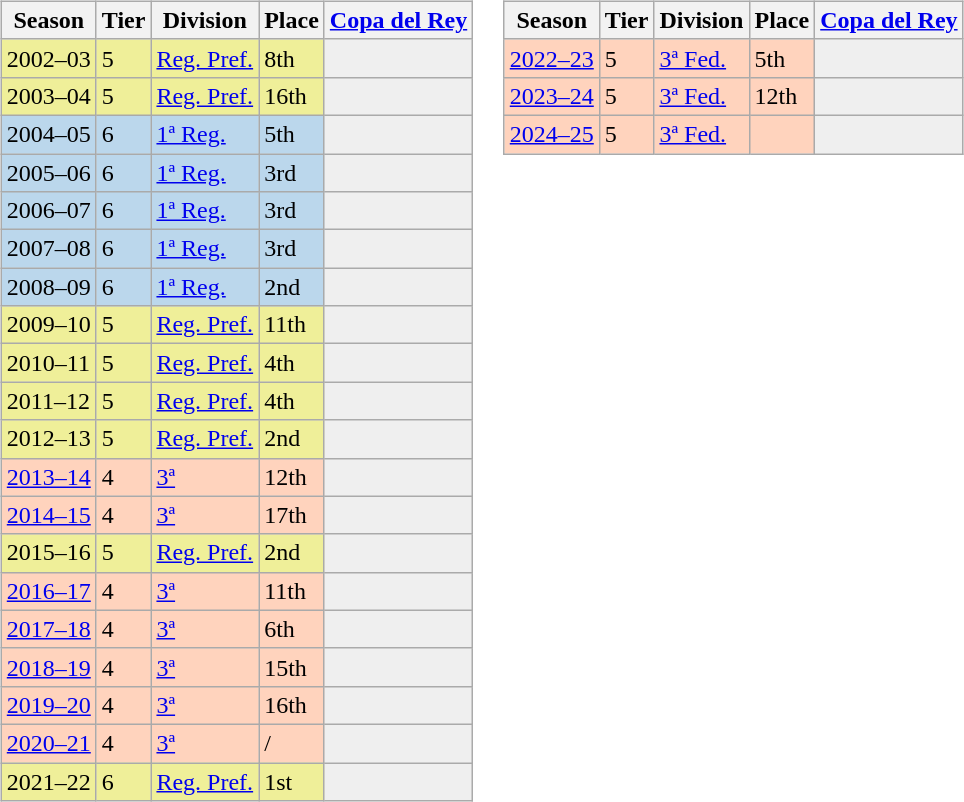<table>
<tr>
<td valign="top" width=0%><br><table class="wikitable">
<tr style="background:#f0f6fa;">
<th>Season</th>
<th>Tier</th>
<th>Division</th>
<th>Place</th>
<th><a href='#'>Copa del Rey</a></th>
</tr>
<tr>
<td style="background:#EFEF99;">2002–03</td>
<td style="background:#EFEF99;">5</td>
<td style="background:#EFEF99;"><a href='#'>Reg. Pref.</a></td>
<td style="background:#EFEF99;">8th</td>
<td style="background:#efefef;"></td>
</tr>
<tr>
<td style="background:#EFEF99;">2003–04</td>
<td style="background:#EFEF99;">5</td>
<td style="background:#EFEF99;"><a href='#'>Reg. Pref.</a></td>
<td style="background:#EFEF99;">16th</td>
<td style="background:#efefef;"></td>
</tr>
<tr>
<td style="background:#BBD7EC;">2004–05</td>
<td style="background:#BBD7EC;">6</td>
<td style="background:#BBD7EC;"><a href='#'>1ª Reg.</a></td>
<td style="background:#BBD7EC;">5th</td>
<td style="background:#efefef;"></td>
</tr>
<tr>
<td style="background:#BBD7EC;">2005–06</td>
<td style="background:#BBD7EC;">6</td>
<td style="background:#BBD7EC;"><a href='#'>1ª Reg.</a></td>
<td style="background:#BBD7EC;">3rd</td>
<td style="background:#efefef;"></td>
</tr>
<tr>
<td style="background:#BBD7EC;">2006–07</td>
<td style="background:#BBD7EC;">6</td>
<td style="background:#BBD7EC;"><a href='#'>1ª Reg.</a></td>
<td style="background:#BBD7EC;">3rd</td>
<th style="background:#efefef;"></th>
</tr>
<tr>
<td style="background:#BBD7EC;">2007–08</td>
<td style="background:#BBD7EC;">6</td>
<td style="background:#BBD7EC;"><a href='#'>1ª Reg.</a></td>
<td style="background:#BBD7EC;">3rd</td>
<td style="background:#efefef;"></td>
</tr>
<tr>
<td style="background:#BBD7EC;">2008–09</td>
<td style="background:#BBD7EC;">6</td>
<td style="background:#BBD7EC;"><a href='#'>1ª Reg.</a></td>
<td style="background:#BBD7EC;">2nd</td>
<td style="background:#efefef;"></td>
</tr>
<tr>
<td style="background:#EFEF99;">2009–10</td>
<td style="background:#EFEF99;">5</td>
<td style="background:#EFEF99;"><a href='#'>Reg. Pref.</a></td>
<td style="background:#EFEF99;">11th</td>
<td style="background:#efefef;"></td>
</tr>
<tr>
<td style="background:#EFEF99;">2010–11</td>
<td style="background:#EFEF99;">5</td>
<td style="background:#EFEF99;"><a href='#'>Reg. Pref.</a></td>
<td style="background:#EFEF99;">4th</td>
<td style="background:#efefef;"></td>
</tr>
<tr>
<td style="background:#EFEF99;">2011–12</td>
<td style="background:#EFEF99;">5</td>
<td style="background:#EFEF99;"><a href='#'>Reg. Pref.</a></td>
<td style="background:#EFEF99;">4th</td>
<td style="background:#efefef;"></td>
</tr>
<tr>
<td style="background:#EFEF99;">2012–13</td>
<td style="background:#EFEF99;">5</td>
<td style="background:#EFEF99;"><a href='#'>Reg. Pref.</a></td>
<td style="background:#EFEF99;">2nd</td>
<td style="background:#efefef;"></td>
</tr>
<tr>
<td style="background:#FFD3BD;"><a href='#'>2013–14</a></td>
<td style="background:#FFD3BD;">4</td>
<td style="background:#FFD3BD;"><a href='#'>3ª</a></td>
<td style="background:#FFD3BD;">12th</td>
<td style="background:#efefef;"></td>
</tr>
<tr>
<td style="background:#FFD3BD;"><a href='#'>2014–15</a></td>
<td style="background:#FFD3BD;">4</td>
<td style="background:#FFD3BD;"><a href='#'>3ª</a></td>
<td style="background:#FFD3BD;">17th</td>
<td style="background:#efefef;"></td>
</tr>
<tr>
<td style="background:#EFEF99;">2015–16</td>
<td style="background:#EFEF99;">5</td>
<td style="background:#EFEF99;"><a href='#'>Reg. Pref.</a></td>
<td style="background:#EFEF99;">2nd</td>
<td style="background:#efefef;"></td>
</tr>
<tr>
<td style="background:#FFD3BD;"><a href='#'>2016–17</a></td>
<td style="background:#FFD3BD;">4</td>
<td style="background:#FFD3BD;"><a href='#'>3ª</a></td>
<td style="background:#FFD3BD;">11th</td>
<td style="background:#efefef;"></td>
</tr>
<tr>
<td style="background:#FFD3BD;"><a href='#'>2017–18</a></td>
<td style="background:#FFD3BD;">4</td>
<td style="background:#FFD3BD;"><a href='#'>3ª</a></td>
<td style="background:#FFD3BD;">6th</td>
<td style="background:#efefef;"></td>
</tr>
<tr>
<td style="background:#FFD3BD;"><a href='#'>2018–19</a></td>
<td style="background:#FFD3BD;">4</td>
<td style="background:#FFD3BD;"><a href='#'>3ª</a></td>
<td style="background:#FFD3BD;">15th</td>
<td style="background:#efefef;"></td>
</tr>
<tr>
<td style="background:#FFD3BD;"><a href='#'>2019–20</a></td>
<td style="background:#FFD3BD;">4</td>
<td style="background:#FFD3BD;"><a href='#'>3ª</a></td>
<td style="background:#FFD3BD;">16th</td>
<td style="background:#efefef;"></td>
</tr>
<tr>
<td style="background:#FFD3BD;"><a href='#'>2020–21</a></td>
<td style="background:#FFD3BD;">4</td>
<td style="background:#FFD3BD;"><a href='#'>3ª</a></td>
<td style="background:#FFD3BD;"> / </td>
<td style="background:#efefef;"></td>
</tr>
<tr>
<td style="background:#EFEF99;">2021–22</td>
<td style="background:#EFEF99;">6</td>
<td style="background:#EFEF99;"><a href='#'>Reg. Pref.</a></td>
<td style="background:#EFEF99;">1st</td>
<td style="background:#efefef;"></td>
</tr>
</table>
</td>
<td valign="top" width=0%><br><table class="wikitable">
<tr style="background:#f0f6fa;">
<th>Season</th>
<th>Tier</th>
<th>Division</th>
<th>Place</th>
<th><a href='#'>Copa del Rey</a></th>
</tr>
<tr>
<td style="background:#FFD3BD;"><a href='#'>2022–23</a></td>
<td style="background:#FFD3BD;">5</td>
<td style="background:#FFD3BD;"><a href='#'>3ª Fed.</a></td>
<td style="background:#FFD3BD;">5th</td>
<td style="background:#efefef;"></td>
</tr>
<tr>
<td style="background:#FFD3BD;"><a href='#'>2023–24</a></td>
<td style="background:#FFD3BD;">5</td>
<td style="background:#FFD3BD;"><a href='#'>3ª Fed.</a></td>
<td style="background:#FFD3BD;">12th</td>
<td style="background:#efefef;"></td>
</tr>
<tr>
<td style="background:#FFD3BD;"><a href='#'>2024–25</a></td>
<td style="background:#FFD3BD;">5</td>
<td style="background:#FFD3BD;"><a href='#'>3ª Fed.</a></td>
<td style="background:#FFD3BD;"></td>
<td style="background:#efefef;"></td>
</tr>
</table>
</td>
</tr>
</table>
